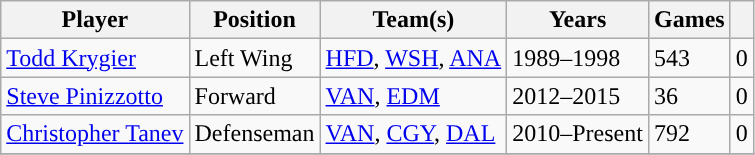<table class="wikitable sortable">
<tr>
<th>Player</th>
<th>Position</th>
<th>Team(s)</th>
<th>Years</th>
<th>Games</th>
<th></th>
</tr>
<tr>
<td><a href='#'>Todd Krygier</a></td>
<td>Left Wing</td>
<td><a href='#'>HFD</a>, <a href='#'>WSH</a>, <a href='#'>ANA</a></td>
<td>1989–1998</td>
<td>543</td>
<td>0</td>
</tr>
<tr>
<td><a href='#'>Steve Pinizzotto</a></td>
<td>Forward</td>
<td><a href='#'>VAN</a>, <a href='#'>EDM</a></td>
<td>2012–2015</td>
<td>36</td>
<td>0</td>
</tr>
<tr>
<td><a href='#'>Christopher Tanev</a></td>
<td>Defenseman</td>
<td><a href='#'>VAN</a>, <a href='#'>CGY</a>, <a href='#'>DAL</a></td>
<td>2010–Present</td>
<td>792</td>
<td>0</td>
</tr>
<tr>
</tr>
</table>
